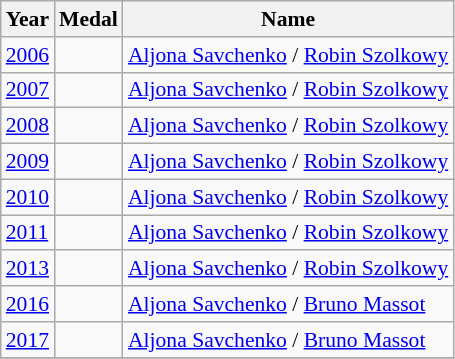<table class="wikitable" style="font-size:90%">
<tr>
<th>Year</th>
<th>Medal</th>
<th>Name</th>
</tr>
<tr>
<td><a href='#'>2006</a></td>
<td></td>
<td><a href='#'>Aljona Savchenko</a> / <a href='#'>Robin Szolkowy</a></td>
</tr>
<tr>
<td><a href='#'>2007</a></td>
<td></td>
<td><a href='#'>Aljona Savchenko</a> / <a href='#'>Robin Szolkowy</a></td>
</tr>
<tr>
<td><a href='#'>2008</a></td>
<td></td>
<td><a href='#'>Aljona Savchenko</a> / <a href='#'>Robin Szolkowy</a></td>
</tr>
<tr>
<td><a href='#'>2009</a></td>
<td></td>
<td><a href='#'>Aljona Savchenko</a> / <a href='#'>Robin Szolkowy</a></td>
</tr>
<tr>
<td><a href='#'>2010</a></td>
<td></td>
<td><a href='#'>Aljona Savchenko</a> / <a href='#'>Robin Szolkowy</a></td>
</tr>
<tr>
<td><a href='#'>2011</a></td>
<td></td>
<td><a href='#'>Aljona Savchenko</a> / <a href='#'>Robin Szolkowy</a></td>
</tr>
<tr>
<td><a href='#'>2013</a></td>
<td></td>
<td><a href='#'>Aljona Savchenko</a> / <a href='#'>Robin Szolkowy</a></td>
</tr>
<tr>
<td><a href='#'>2016</a></td>
<td></td>
<td><a href='#'>Aljona Savchenko</a> / <a href='#'>Bruno Massot</a></td>
</tr>
<tr>
<td><a href='#'>2017</a></td>
<td></td>
<td><a href='#'>Aljona Savchenko</a> / <a href='#'>Bruno Massot</a></td>
</tr>
<tr>
</tr>
</table>
